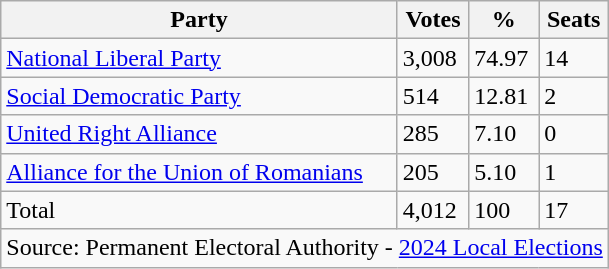<table class="wikitable">
<tr>
<th>Party</th>
<th>Votes</th>
<th>%</th>
<th>Seats</th>
</tr>
<tr>
<td><a href='#'>National Liberal Party</a></td>
<td>3,008</td>
<td>74.97</td>
<td>14</td>
</tr>
<tr>
<td><a href='#'>Social Democratic Party</a></td>
<td>514</td>
<td>12.81</td>
<td>2</td>
</tr>
<tr>
<td><a href='#'>United Right Alliance</a></td>
<td>285</td>
<td>7.10</td>
<td>0</td>
</tr>
<tr>
<td><a href='#'>Alliance for the Union of Romanians</a></td>
<td>205</td>
<td>5.10</td>
<td>1</td>
</tr>
<tr>
<td>Total</td>
<td>4,012</td>
<td>100</td>
<td>17</td>
</tr>
<tr>
<td colspan=4>Source: Permanent Electoral Authority - <a href='#'>2024 Local Elections</a></td>
</tr>
</table>
